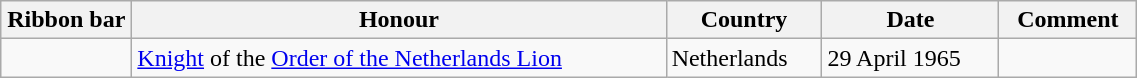<table class="wikitable" style="width:60%;">
<tr>
<th style="width:80px;">Ribbon bar</th>
<th>Honour</th>
<th>Country</th>
<th>Date</th>
<th>Comment</th>
</tr>
<tr>
<td></td>
<td><a href='#'>Knight</a> of the <a href='#'>Order of the Netherlands Lion</a></td>
<td>Netherlands</td>
<td>29 April 1965</td>
<td></td>
</tr>
</table>
